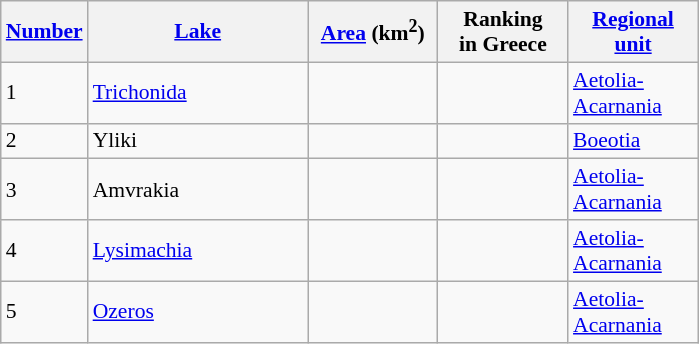<table class="wikitable" style="text-align:left; font-size:90%">
<tr style="font-size:100%; text-align:left">
<th width="40px"><a href='#'>Number</a></th>
<th width="140px"><a href='#'>Lake</a></th>
<th width="80px"><a href='#'>Area</a> (km<sup>2</sup>)</th>
<th width="80px">Ranking<br>in Greece</th>
<th width="80px"><a href='#'>Regional unit</a> </tr></th>
</tr>
<tr>
<td>1</td>
<td><a href='#'>Trichonida</a></td>
<td></td>
<td></td>
<td><a href='#'>Aetolia-Acarnania</a></td>
</tr>
<tr>
<td>2</td>
<td>Yliki</td>
<td></td>
<td></td>
<td><a href='#'>Boeotia</a></td>
</tr>
<tr>
<td>3</td>
<td>Amvrakia</td>
<td></td>
<td></td>
<td><a href='#'>Aetolia-Acarnania</a></td>
</tr>
<tr>
<td>4</td>
<td><a href='#'>Lysimachia</a></td>
<td></td>
<td></td>
<td><a href='#'>Aetolia-Acarnania</a></td>
</tr>
<tr>
<td>5</td>
<td><a href='#'>Ozeros</a></td>
<td></td>
<td></td>
<td><a href='#'>Aetolia-Acarnania</a></td>
</tr>
</table>
